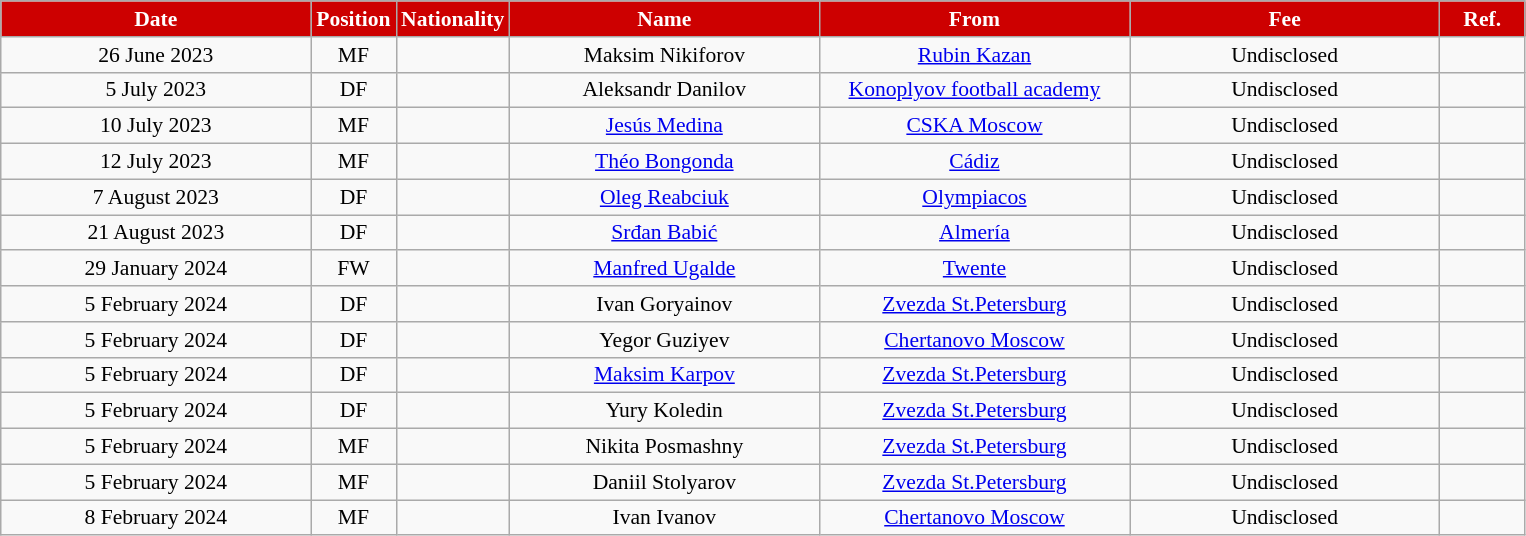<table class="wikitable"  style="text-align:center; font-size:90%; ">
<tr>
<th style="background:#CD0000; color:white; width:200px;">Date</th>
<th style="background:#CD0000; color:white; width:50px;">Position</th>
<th style="background:#CD0000; color:white; width:50px;">Nationality</th>
<th style="background:#CD0000; color:white; width:200px;">Name</th>
<th style="background:#CD0000; color:white; width:200px;">From</th>
<th style="background:#CD0000; color:white; width:200px;">Fee</th>
<th style="background:#CD0000; color:white; width:50px;">Ref.</th>
</tr>
<tr>
<td>26 June 2023</td>
<td>MF</td>
<td></td>
<td>Maksim Nikiforov</td>
<td><a href='#'>Rubin Kazan</a></td>
<td>Undisclosed</td>
<td></td>
</tr>
<tr>
<td>5 July 2023</td>
<td>DF</td>
<td></td>
<td>Aleksandr Danilov</td>
<td><a href='#'>Konoplyov football academy</a></td>
<td>Undisclosed</td>
<td></td>
</tr>
<tr>
<td>10 July 2023</td>
<td>MF</td>
<td></td>
<td><a href='#'>Jesús Medina</a></td>
<td><a href='#'>CSKA Moscow</a></td>
<td>Undisclosed</td>
<td></td>
</tr>
<tr>
<td>12 July 2023</td>
<td>MF</td>
<td></td>
<td><a href='#'>Théo Bongonda</a></td>
<td><a href='#'>Cádiz</a></td>
<td>Undisclosed</td>
<td></td>
</tr>
<tr>
<td>7 August 2023</td>
<td>DF</td>
<td></td>
<td><a href='#'>Oleg Reabciuk</a></td>
<td><a href='#'>Olympiacos</a></td>
<td>Undisclosed</td>
<td></td>
</tr>
<tr>
<td>21 August 2023</td>
<td>DF</td>
<td></td>
<td><a href='#'>Srđan Babić</a></td>
<td><a href='#'>Almería</a></td>
<td>Undisclosed</td>
<td></td>
</tr>
<tr>
<td>29 January 2024</td>
<td>FW</td>
<td></td>
<td><a href='#'>Manfred Ugalde</a></td>
<td><a href='#'>Twente</a></td>
<td>Undisclosed</td>
<td></td>
</tr>
<tr>
<td>5 February 2024</td>
<td>DF</td>
<td></td>
<td>Ivan Goryainov</td>
<td><a href='#'>Zvezda St.Petersburg</a></td>
<td>Undisclosed</td>
<td></td>
</tr>
<tr>
<td>5 February 2024</td>
<td>DF</td>
<td></td>
<td>Yegor Guziyev</td>
<td><a href='#'>Chertanovo Moscow</a></td>
<td>Undisclosed</td>
<td></td>
</tr>
<tr>
<td>5 February 2024</td>
<td>DF</td>
<td></td>
<td><a href='#'>Maksim Karpov</a></td>
<td><a href='#'>Zvezda St.Petersburg</a></td>
<td>Undisclosed</td>
<td></td>
</tr>
<tr>
<td>5 February 2024</td>
<td>DF</td>
<td></td>
<td>Yury Koledin</td>
<td><a href='#'>Zvezda St.Petersburg</a></td>
<td>Undisclosed</td>
<td></td>
</tr>
<tr>
<td>5 February 2024</td>
<td>MF</td>
<td></td>
<td>Nikita Posmashny</td>
<td><a href='#'>Zvezda St.Petersburg</a></td>
<td>Undisclosed</td>
<td></td>
</tr>
<tr>
<td>5 February 2024</td>
<td>MF</td>
<td></td>
<td>Daniil Stolyarov</td>
<td><a href='#'>Zvezda St.Petersburg</a></td>
<td>Undisclosed</td>
<td></td>
</tr>
<tr>
<td>8 February 2024</td>
<td>MF</td>
<td></td>
<td>Ivan Ivanov</td>
<td><a href='#'>Chertanovo Moscow</a></td>
<td>Undisclosed</td>
<td></td>
</tr>
</table>
